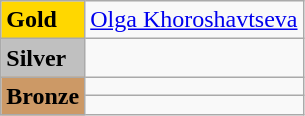<table class="wikitable">
<tr>
<td bgcolor="gold"><strong>Gold</strong></td>
<td> <a href='#'>Olga Khoroshavtseva</a>  </td>
</tr>
<tr>
<td bgcolor="silver"><strong>Silver</strong></td>
<td></td>
</tr>
<tr>
<td rowspan="2" bgcolor="#cc9966"><strong>Bronze</strong></td>
<td></td>
</tr>
<tr>
<td></td>
</tr>
</table>
